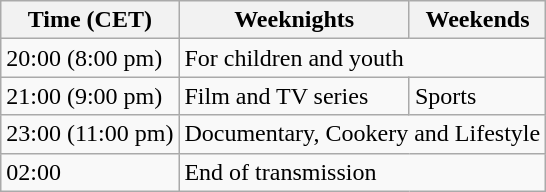<table class="wikitable sortable plainrowheaders">
<tr>
<th scope="col">Time (CET)</th>
<th scope="col">Weeknights</th>
<th scope="col">Weekends</th>
</tr>
<tr>
<td>20:00 (8:00 pm)</td>
<td colspan="2">For children and youth</td>
</tr>
<tr>
<td>21:00 (9:00 pm)</td>
<td>Film and TV series</td>
<td>Sports</td>
</tr>
<tr>
<td>23:00 (11:00 pm)</td>
<td colspan="2">Documentary, Cookery and Lifestyle</td>
</tr>
<tr>
<td>02:00</td>
<td colspan="2">End of transmission</td>
</tr>
</table>
